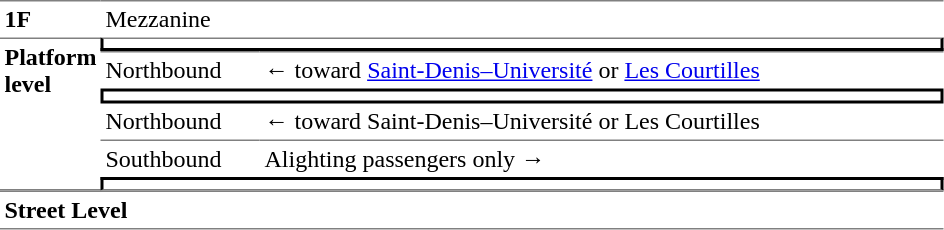<table cellspacing="0" cellpadding="3" border="0">
<tr>
<td data-darkreader-inline-border-top="" style="border-top:solid 1px gray;" width="50" valign="top"><strong>1F</strong></td>
<td colspan="2" data-darkreader-inline-border-top="" style="border-top:solid 1px gray;" width="100" valign="top">Mezzanine</td>
</tr>
<tr>
<td rowspan="6" data-darkreader-inline-border-top="" data-darkreader-inline-border-bottom="" style="border-top:solid 1px gray;border-bottom:solid 1px gray;" width="50" valign="top"><strong>Platform level</strong></td>
<td colspan="2" data-darkreader-inline-border-bottom="" data-darkreader-inline-border-left="" data-darkreader-inline-border-right="" data-darkreader-inline-border-top="" style="border-top:solid 1px gray;border-right:solid 2px black;border-left:solid 2px black;border-bottom:solid 2px black;text-align:center;"></td>
</tr>
<tr>
<td data-darkreader-inline-border-top="" style="border-top:solid 1px gray;">Northbound</td>
<td data-darkreader-inline-border-top="" style="border-top:solid 1px gray;">←   toward <a href='#'>Saint-Denis–Université</a> or <a href='#'>Les Courtilles</a> </td>
</tr>
<tr>
<td colspan="2" data-darkreader-inline-border-top="" data-darkreader-inline-border-right="" data-darkreader-inline-border-left="" data-darkreader-inline-border-bottom="" style="border-top:solid 2px black;border-right:solid 2px black;border-left:solid 2px black;border-bottom:solid 2px black;text-align:center;"></td>
</tr>
<tr>
<td data-darkreader-inline-border-bottom="" style="border-bottom:solid 1px gray;" width="100">Northbound</td>
<td data-darkreader-inline-border-bottom="" style="border-bottom:solid 1px gray;" width="450">←   toward Saint-Denis–Université or Les Courtilles </td>
</tr>
<tr>
<td>Southbound</td>
<td>  Alighting passengers only →</td>
</tr>
<tr>
<td colspan="2" data-darkreader-inline-border-bottom="" data-darkreader-inline-border-left="" data-darkreader-inline-border-right="" data-darkreader-inline-border-top="" style="border-top:solid 2px black;border-right:solid 2px black;border-left:solid 2px black;border-bottom:solid 1px gray;text-align:center;"></td>
</tr>
<tr>
<td colspan="3" data-darkreader-inline-border-top="" data-darkreader-inline-border-bottom="" style="border-bottom:solid 1px gray;border-top:solid 1px gray;" width="50" valign="top"><strong>Street Level</strong></td>
</tr>
</table>
